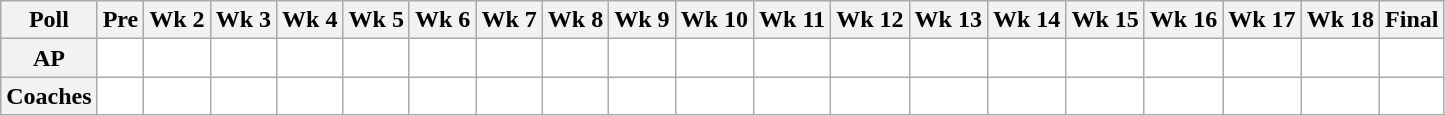<table class="wikitable" style="white-space:nowrap;">
<tr>
<th>Poll</th>
<th>Pre</th>
<th>Wk 2</th>
<th>Wk 3</th>
<th>Wk 4</th>
<th>Wk 5</th>
<th>Wk 6</th>
<th>Wk 7</th>
<th>Wk 8</th>
<th>Wk 9</th>
<th>Wk 10</th>
<th>Wk 11</th>
<th>Wk 12</th>
<th>Wk 13</th>
<th>Wk 14</th>
<th>Wk 15</th>
<th>Wk 16</th>
<th>Wk 17</th>
<th>Wk 18</th>
<th>Final</th>
</tr>
<tr style="text-align:center;">
<th>AP </th>
<td style="background:#FFF;"></td>
<td style="background:#FFF;"></td>
<td style="background:#FFF;"></td>
<td style="background:#FFF;"></td>
<td style="background:#FFF;"></td>
<td style="background:#FFF;"></td>
<td style="background:#FFF;"></td>
<td style="background:#FFF;"></td>
<td style="background:#FFF;"></td>
<td style="background:#FFF;"></td>
<td style="background:#FFF;"></td>
<td style="background:#FFF;"></td>
<td style="background:#FFF;"></td>
<td style="background:#FFF;"></td>
<td style="background:#FFF;"></td>
<td style="background:#FFF;"></td>
<td style="background:#FFF;"></td>
<td style="background:#FFF;"></td>
<td style="background:#FFF;"></td>
</tr>
<tr style="text-align:center;">
<th>Coaches </th>
<td style="background:#FFF;"></td>
<td style="background:#FFF;"></td>
<td style="background:#FFF;"></td>
<td style="background:#FFF;"></td>
<td style="background:#FFF;"></td>
<td style="background:#FFF;"></td>
<td style="background:#FFF;"></td>
<td style="background:#FFF;"></td>
<td style="background:#FFF;"></td>
<td style="background:#FFF;"></td>
<td style="background:#FFF;"></td>
<td style="background:#FFF;"></td>
<td style="background:#FFF;"></td>
<td style="background:#FFF;"></td>
<td style="background:#FFF;"></td>
<td style="background:#FFF;"></td>
<td style="background:#FFF;"></td>
<td style="background:#FFF;"></td>
<td style="background:#FFF;"> </td>
</tr>
</table>
